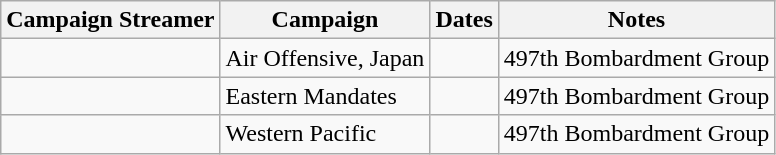<table class="wikitable">
<tr>
<th>Campaign Streamer</th>
<th>Campaign</th>
<th>Dates</th>
<th>Notes</th>
</tr>
<tr>
<td></td>
<td>Air Offensive, Japan</td>
<td></td>
<td>497th Bombardment Group</td>
</tr>
<tr>
<td></td>
<td>Eastern Mandates</td>
<td></td>
<td>497th Bombardment Group</td>
</tr>
<tr>
<td></td>
<td>Western Pacific</td>
<td></td>
<td>497th Bombardment Group</td>
</tr>
</table>
